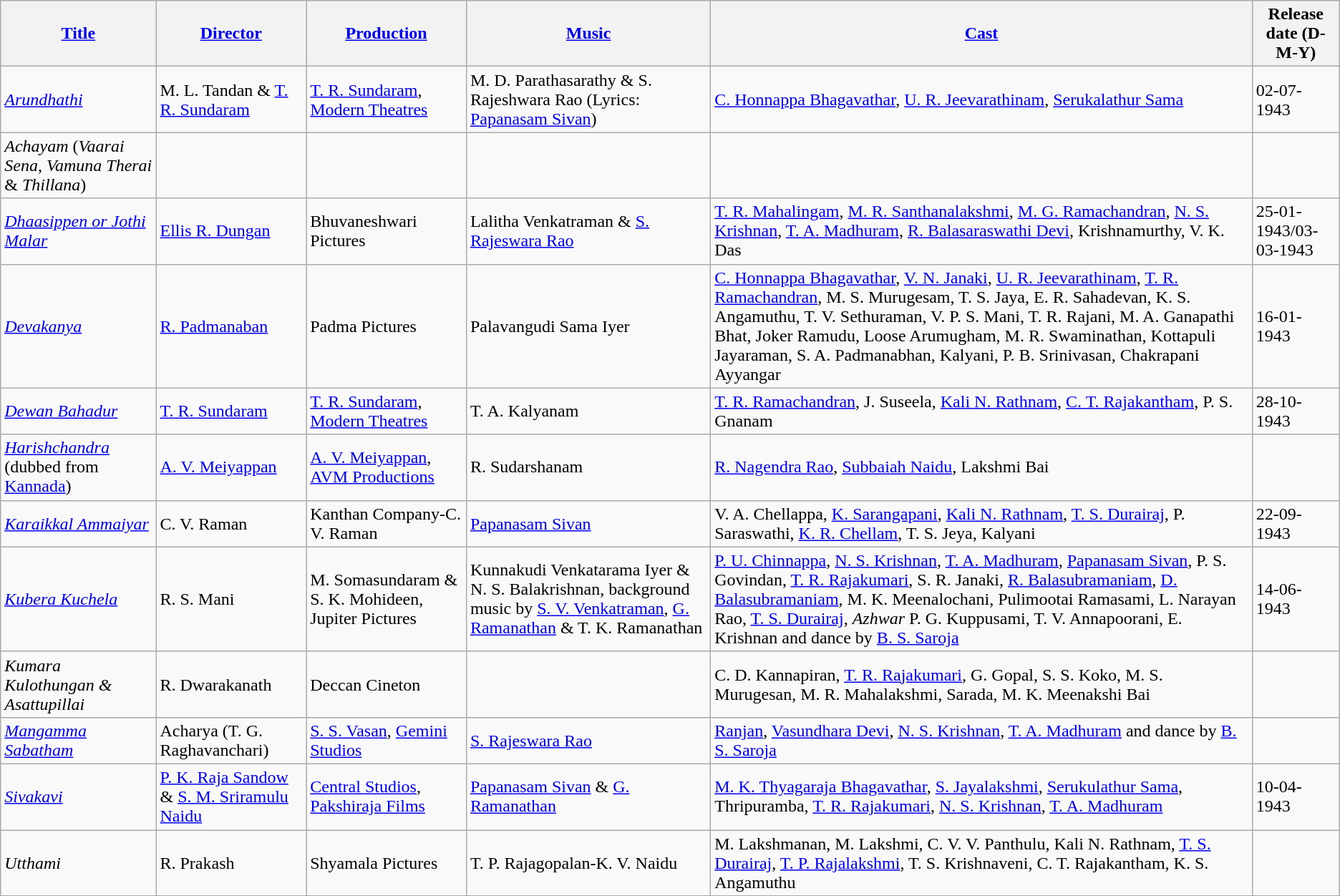<table class="wikitable">
<tr>
<th><a href='#'>Title</a></th>
<th><a href='#'>Director</a></th>
<th><a href='#'>Production</a></th>
<th><a href='#'>Music</a></th>
<th><a href='#'>Cast</a></th>
<th>Release date (D-M-Y)</th>
</tr>
<tr>
<td><em><a href='#'>Arundhathi</a></em></td>
<td>M. L. Tandan & <a href='#'>T. R. Sundaram</a></td>
<td><a href='#'>T. R. Sundaram</a>, <a href='#'>Modern Theatres</a></td>
<td>M. D. Parathasarathy & S. Rajeshwara Rao (Lyrics: <a href='#'>Papanasam Sivan</a>)</td>
<td><a href='#'>C. Honnappa Bhagavathar</a>, <a href='#'>U. R. Jeevarathinam</a>, <a href='#'>Serukalathur Sama</a></td>
<td>02-07-1943</td>
</tr>
<tr>
<td><em>Achayam</em> (<em>Vaarai Sena</em>, <em>Vamuna Therai</em> & <em>Thillana</em>)</td>
<td></td>
<td></td>
<td></td>
<td></td>
<td></td>
</tr>
<tr>
<td><em><a href='#'>Dhaasippen or Jothi Malar</a></em></td>
<td><a href='#'>Ellis R. Dungan</a></td>
<td>Bhuvaneshwari Pictures</td>
<td>Lalitha Venkatraman & <a href='#'>S. Rajeswara Rao</a></td>
<td><a href='#'>T. R. Mahalingam</a>, <a href='#'>M. R. Santhanalakshmi</a>, <a href='#'>M. G. Ramachandran</a>, <a href='#'>N. S. Krishnan</a>, <a href='#'>T. A. Madhuram</a>, <a href='#'>R. Balasaraswathi Devi</a>, Krishnamurthy, V. K. Das</td>
<td>25-01-1943/03-03-1943</td>
</tr>
<tr>
<td><em><a href='#'>Devakanya</a></em></td>
<td><a href='#'>R. Padmanaban</a></td>
<td>Padma Pictures</td>
<td>Palavangudi Sama Iyer</td>
<td><a href='#'>C. Honnappa Bhagavathar</a>, <a href='#'>V. N. Janaki</a>, <a href='#'>U. R. Jeevarathinam</a>, <a href='#'>T. R. Ramachandran</a>, M. S. Murugesam, T. S. Jaya, E. R. Sahadevan, K. S. Angamuthu, T. V. Sethuraman, V. P. S. Mani, T. R. Rajani, M. A. Ganapathi Bhat, Joker Ramudu, Loose Arumugham, M. R. Swaminathan, Kottapuli Jayaraman, S. A. Padmanabhan, Kalyani, P. B. Srinivasan, Chakrapani Ayyangar</td>
<td>16-01-1943</td>
</tr>
<tr>
<td><em><a href='#'>Dewan Bahadur</a></em></td>
<td><a href='#'>T. R. Sundaram</a></td>
<td><a href='#'>T. R. Sundaram</a>, <a href='#'>Modern Theatres</a></td>
<td>T. A. Kalyanam</td>
<td><a href='#'>T. R. Ramachandran</a>, J. Suseela, <a href='#'>Kali N. Rathnam</a>, <a href='#'>C. T. Rajakantham</a>, P. S. Gnanam</td>
<td>28-10-1943</td>
</tr>
<tr>
<td><em><a href='#'>Harishchandra</a></em><br>(dubbed from <a href='#'>Kannada</a>)</td>
<td><a href='#'>A. V. Meiyappan</a></td>
<td><a href='#'>A. V. Meiyappan</a>, <a href='#'>AVM Productions</a></td>
<td>R. Sudarshanam</td>
<td><a href='#'>R. Nagendra Rao</a>, <a href='#'>Subbaiah Naidu</a>, Lakshmi Bai</td>
<td></td>
</tr>
<tr>
<td><em><a href='#'>Karaikkal Ammaiyar</a></em></td>
<td>C. V. Raman</td>
<td>Kanthan Company-C. V. Raman</td>
<td><a href='#'>Papanasam Sivan</a></td>
<td>V. A. Chellappa, <a href='#'>K. Sarangapani</a>, <a href='#'>Kali N. Rathnam</a>, <a href='#'>T. S. Durairaj</a>, P. Saraswathi, <a href='#'>K. R. Chellam</a>, T. S. Jeya, Kalyani</td>
<td>22-09-1943</td>
</tr>
<tr>
<td><em><a href='#'>Kubera Kuchela</a></em></td>
<td>R. S. Mani</td>
<td>M. Somasundaram & S. K. Mohideen, Jupiter Pictures</td>
<td>Kunnakudi Venkatarama Iyer & N. S. Balakrishnan, background music by <a href='#'>S. V. Venkatraman</a>, <a href='#'>G. Ramanathan</a> & T. K. Ramanathan</td>
<td><a href='#'>P. U. Chinnappa</a>, <a href='#'>N. S. Krishnan</a>, <a href='#'>T. A. Madhuram</a>, <a href='#'>Papanasam Sivan</a>, P. S. Govindan, <a href='#'>T. R. Rajakumari</a>, S. R. Janaki, <a href='#'>R. Balasubramaniam</a>, <a href='#'>D. Balasubramaniam</a>, M. K. Meenalochani, Pulimootai Ramasami, L. Narayan Rao, <a href='#'>T. S. Durairaj</a>, <em>Azhwar</em> P. G. Kuppusami, T. V. Annapoorani, E. Krishnan and dance by <a href='#'>B. S. Saroja</a></td>
<td>14-06-1943</td>
</tr>
<tr>
<td><em>Kumara Kulothungan & Asattupillai</em></td>
<td>R. Dwarakanath</td>
<td>Deccan Cineton</td>
<td></td>
<td>C. D. Kannapiran, <a href='#'>T. R. Rajakumari</a>, G. Gopal, S. S. Koko, M. S. Murugesan, M. R. Mahalakshmi, Sarada, M. K. Meenakshi Bai</td>
<td></td>
</tr>
<tr>
<td><em><a href='#'>Mangamma Sabatham</a></em></td>
<td>Acharya (T. G. Raghavanchari)</td>
<td><a href='#'>S. S. Vasan</a>, <a href='#'>Gemini Studios</a></td>
<td><a href='#'>S. Rajeswara Rao</a></td>
<td><a href='#'>Ranjan</a>, <a href='#'>Vasundhara Devi</a>, <a href='#'>N. S. Krishnan</a>, <a href='#'>T. A. Madhuram</a> and dance by <a href='#'>B. S. Saroja</a></td>
<td></td>
</tr>
<tr>
<td><em><a href='#'>Sivakavi</a></em></td>
<td><a href='#'>P. K. Raja Sandow</a> & <a href='#'>S. M. Sriramulu Naidu</a></td>
<td><a href='#'>Central Studios</a>, <a href='#'>Pakshiraja Films</a></td>
<td><a href='#'>Papanasam Sivan</a> & <a href='#'>G. Ramanathan</a></td>
<td><a href='#'>M. K. Thyagaraja Bhagavathar</a>, <a href='#'>S. Jayalakshmi</a>, <a href='#'>Serukulathur Sama</a>, Thripuramba, <a href='#'>T. R. Rajakumari</a>, <a href='#'>N. S. Krishnan</a>, <a href='#'>T. A. Madhuram</a></td>
<td>10-04-1943</td>
</tr>
<tr>
<td><em>Utthami</em></td>
<td>R. Prakash</td>
<td>Shyamala Pictures</td>
<td>T. P. Rajagopalan-K. V. Naidu</td>
<td>M. Lakshmanan, M. Lakshmi, C. V. V. Panthulu, Kali N. Rathnam, <a href='#'>T. S. Durairaj</a>, <a href='#'>T. P. Rajalakshmi</a>, T. S. Krishnaveni, C. T. Rajakantham, K. S. Angamuthu</td>
<td></td>
</tr>
</table>
